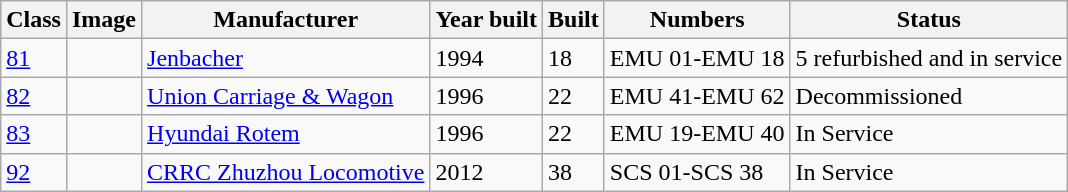<table class="wikitable">
<tr>
<th>Class</th>
<th>Image</th>
<th>Manufacturer</th>
<th>Year built</th>
<th>Built</th>
<th>Numbers</th>
<th>Status</th>
</tr>
<tr>
<td><a href='#'>81</a></td>
<td></td>
<td> <a href='#'>Jenbacher</a></td>
<td>1994</td>
<td>18</td>
<td>EMU 01-EMU 18</td>
<td>5 refurbished and in service</td>
</tr>
<tr>
<td><a href='#'>82</a></td>
<td></td>
<td> <a href='#'>Union Carriage & Wagon</a></td>
<td>1996</td>
<td>22</td>
<td>EMU 41-EMU 62</td>
<td>Decommissioned</td>
</tr>
<tr>
<td><a href='#'>83</a></td>
<td></td>
<td> <a href='#'>Hyundai Rotem</a></td>
<td>1996</td>
<td>22</td>
<td>EMU 19-EMU 40</td>
<td>In Service</td>
</tr>
<tr>
<td><a href='#'>92</a></td>
<td></td>
<td> <a href='#'>CRRC Zhuzhou Locomotive</a></td>
<td>2012</td>
<td>38</td>
<td>SCS 01-SCS 38</td>
<td>In Service</td>
</tr>
</table>
